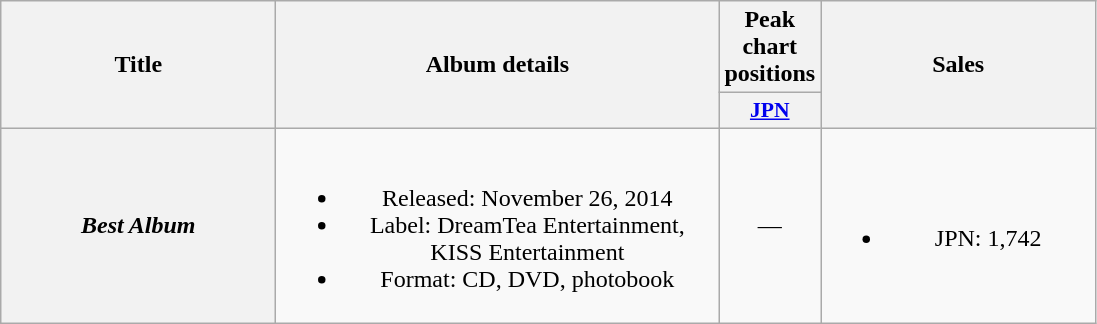<table class="wikitable plainrowheaders" style="text-align:center;">
<tr>
<th scope="col" rowspan="2" style="width:11em;">Title</th>
<th scope="col" rowspan="2" style="width:18em;">Album details</th>
<th scope="col" colspan="1">Peak chart positions</th>
<th scope="col"  rowspan="2" style="width:11em;">Sales</th>
</tr>
<tr>
<th scope="col" style="width:3em;font-size:90%"><a href='#'>JPN</a><br></th>
</tr>
<tr>
<th scope="row"><em>Best Album</em></th>
<td><br><ul><li>Released: November 26, 2014</li><li>Label: DreamTea Entertainment, KISS Entertainment</li><li>Format: CD, DVD, photobook</li></ul></td>
<td>—</td>
<td><br><ul><li>JPN: 1,742</li></ul></td>
</tr>
</table>
